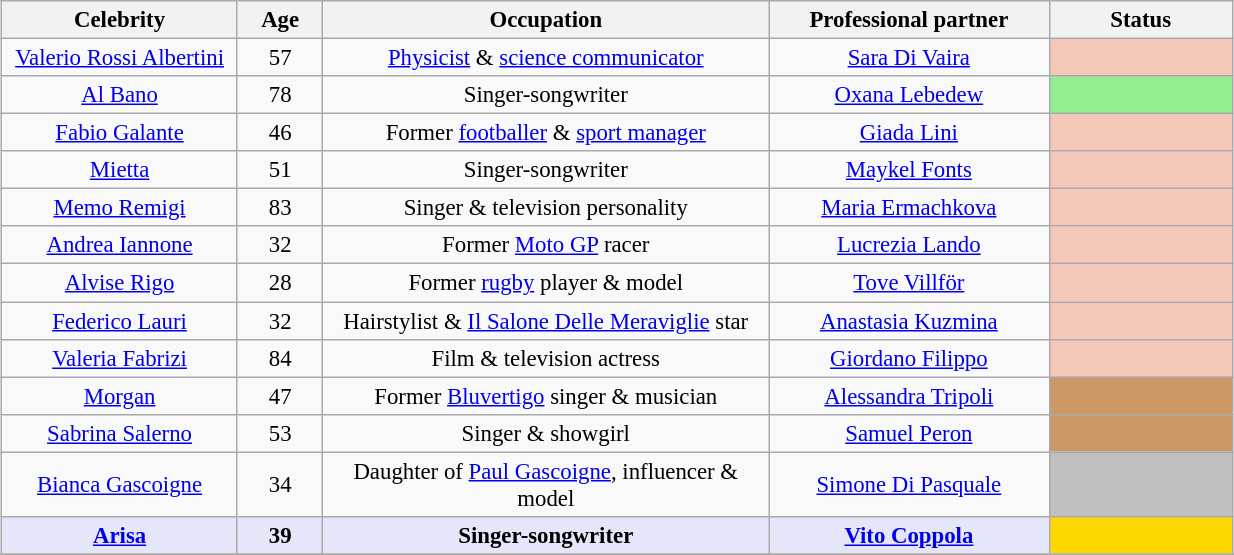<table class="wikitable" style="margin:auto; text-align:center; font-size:95%;">
<tr>
<th width="150">Celebrity</th>
<th width="50">Age</th>
<th width="290">Occupation</th>
<th width="180">Professional partner</th>
<th width="115">Status</th>
</tr>
<tr>
<td><a href='#'>Valerio Rossi Albertini</a></td>
<td>57</td>
<td><a href='#'>Physicist</a> & <a href='#'>science communicator</a></td>
<td><a href='#'>Sara Di Vaira</a></td>
<td style="background:#f4c7b8;"></td>
</tr>
<tr>
<td><a href='#'>Al Bano</a></td>
<td>78</td>
<td>Singer-songwriter</td>
<td><a href='#'>Oxana Lebedew</a></td>
<td style="background:lightgreen;"></td>
</tr>
<tr>
<td><a href='#'>Fabio Galante</a></td>
<td>46</td>
<td>Former <a href='#'>footballer</a> & <a href='#'>sport manager</a></td>
<td><a href='#'>Giada Lini</a></td>
<td style="background:#f4c7b8;"></td>
</tr>
<tr>
<td><a href='#'>Mietta</a></td>
<td>51</td>
<td>Singer-songwriter</td>
<td><a href='#'>Maykel Fonts</a></td>
<td style="background:#f4c7b8;"></td>
</tr>
<tr>
<td><a href='#'>Memo Remigi</a></td>
<td>83</td>
<td>Singer & television personality</td>
<td><a href='#'>Maria Ermachkova</a></td>
<td style="background:#f4c7b8;"></td>
</tr>
<tr>
<td><a href='#'>Andrea Iannone</a></td>
<td>32</td>
<td>Former <a href='#'>Moto GP</a> racer</td>
<td><a href='#'>Lucrezia Lando</a></td>
<td style="background:#f4c7b8;"></td>
</tr>
<tr>
<td><a href='#'>Alvise Rigo</a></td>
<td>28</td>
<td>Former <a href='#'>rugby</a> player & model</td>
<td><a href='#'>Tove Villför</a></td>
<td style="background:#f4c7b8;"></td>
</tr>
<tr>
<td><a href='#'>Federico Lauri</a></td>
<td>32</td>
<td>Hairstylist & <a href='#'>Il Salone Delle Meraviglie</a> star</td>
<td><a href='#'>Anastasia Kuzmina</a></td>
<td style="background:#f4c7b8;"></td>
</tr>
<tr>
<td><a href='#'>Valeria Fabrizi</a></td>
<td>84</td>
<td>Film & television actress</td>
<td><a href='#'>Giordano Filippo</a></td>
<td style="background:#f4c7b8;"></td>
</tr>
<tr>
<td><a href='#'>Morgan</a></td>
<td>47</td>
<td>Former <a href='#'>Bluvertigo</a> singer & musician</td>
<td><a href='#'>Alessandra Tripoli</a></td>
<td style="background:#cc9966;"></td>
</tr>
<tr>
<td><a href='#'>Sabrina Salerno</a></td>
<td>53</td>
<td>Singer & showgirl</td>
<td><a href='#'>Samuel Peron</a></td>
<td style="background:#cc9966;"></td>
</tr>
<tr>
<td><a href='#'>Bianca Gascoigne</a></td>
<td>34</td>
<td>Daughter of <a href='#'>Paul Gascoigne</a>, influencer & model</td>
<td><a href='#'>Simone Di Pasquale</a></td>
<td style="background:silver;"></td>
</tr>
<tr>
<td style="background:lavender;"><strong><a href='#'>Arisa</a></strong></td>
<td style="background:lavender;"><strong>39</strong></td>
<td style="background:lavender;"><strong>Singer-songwriter</strong></td>
<td style="background:lavender;"><strong><a href='#'>Vito Coppola</a></strong></td>
<td style="background:gold;"></td>
</tr>
<tr>
</tr>
</table>
